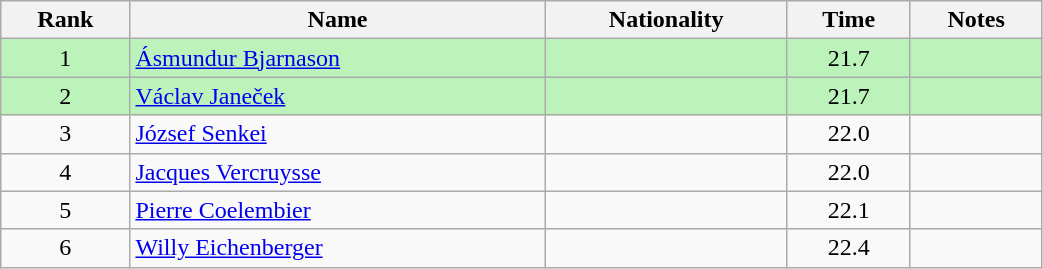<table class="wikitable sortable" style="text-align:center;width: 55%">
<tr>
<th>Rank</th>
<th>Name</th>
<th>Nationality</th>
<th>Time</th>
<th>Notes</th>
</tr>
<tr bgcolor=bbf3bb>
<td>1</td>
<td align=left><a href='#'>Ásmundur Bjarnason</a></td>
<td align=left></td>
<td>21.7</td>
<td></td>
</tr>
<tr bgcolor=bbf3bb>
<td>2</td>
<td align=left><a href='#'>Václav Janeček</a></td>
<td align=left></td>
<td>21.7</td>
<td></td>
</tr>
<tr>
<td>3</td>
<td align=left><a href='#'>József Senkei</a></td>
<td align=left></td>
<td>22.0</td>
<td></td>
</tr>
<tr>
<td>4</td>
<td align=left><a href='#'>Jacques Vercruysse</a></td>
<td align=left></td>
<td>22.0</td>
<td></td>
</tr>
<tr>
<td>5</td>
<td align=left><a href='#'>Pierre Coelembier</a></td>
<td align=left></td>
<td>22.1</td>
<td></td>
</tr>
<tr>
<td>6</td>
<td align=left><a href='#'>Willy Eichenberger</a></td>
<td align=left></td>
<td>22.4</td>
<td></td>
</tr>
</table>
